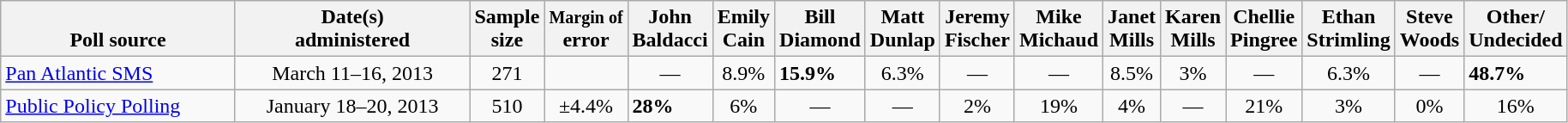<table class="wikitable">
<tr valign= bottom>
<th style="width:175px;">Poll source</th>
<th style="width:175px;">Date(s)<br>administered</th>
<th class=small>Sample<br>size</th>
<th class=small><small>Margin of</small><br>error</th>
<th>John<br>Baldacci</th>
<th>Emily<br>Cain</th>
<th>Bill<br>Diamond</th>
<th>Matt<br>Dunlap</th>
<th>Jeremy<br>Fischer</th>
<th>Mike<br>Michaud</th>
<th>Janet<br>Mills</th>
<th>Karen<br>Mills</th>
<th>Chellie<br>Pingree</th>
<th>Ethan<br>Strimling</th>
<th>Steve<br>Woods</th>
<th>Other/<br>Undecided</th>
</tr>
<tr>
<td><a href='#'>Pan Atlantic SMS</a></td>
<td align=center>March 11–16, 2013</td>
<td align=center>271</td>
<td align=center></td>
<td align=center>—</td>
<td align=center>8.9%</td>
<td><strong>15.9%</strong></td>
<td align=center>6.3%</td>
<td align=center>—</td>
<td align=center>—</td>
<td align=center>8.5%</td>
<td align=center>3%</td>
<td align=center>—</td>
<td align=center>6.3%</td>
<td align=center>—</td>
<td><strong>48.7%</strong></td>
</tr>
<tr>
<td><a href='#'>Public Policy Polling</a></td>
<td align=center>January 18–20, 2013</td>
<td align=center>510</td>
<td align=center>±4.4%</td>
<td><strong>28%</strong></td>
<td align=center>6%</td>
<td align=center>—</td>
<td align=center>—</td>
<td align=center>2%</td>
<td align=center>19%</td>
<td align=center>4%</td>
<td align=center>—</td>
<td align=center>21%</td>
<td align=center>3%</td>
<td align=center>0%</td>
<td align=center>16%</td>
</tr>
</table>
